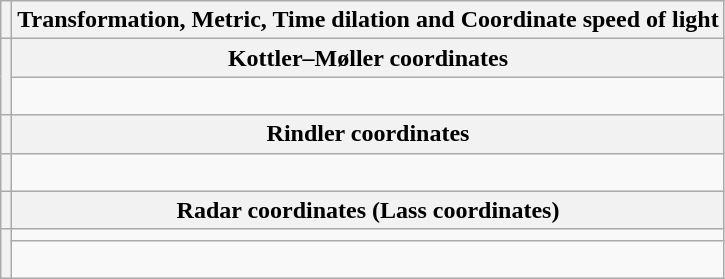<table class="wikitable">
<tr>
<th></th>
<th>Transformation, Metric, Time dilation and Coordinate speed of light</th>
</tr>
<tr>
<th rowspan="2"></th>
<th><strong>Kottler–Møller coordinates</strong></th>
</tr>
<tr>
<td><br></td>
</tr>
<tr>
<th></th>
<th><strong>Rindler coordinates</strong></th>
</tr>
<tr>
<th></th>
<td><br></td>
</tr>
<tr>
<th></th>
<th><strong>Radar coordinates (Lass coordinates)</strong></th>
</tr>
<tr>
<th rowspan="2"></th>
<td></td>
</tr>
<tr>
<td><br></td>
</tr>
</table>
